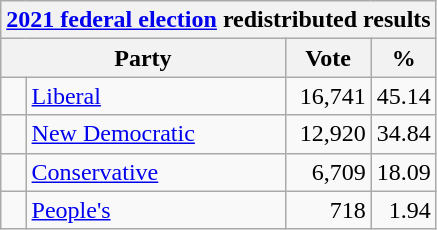<table class="wikitable">
<tr>
<th colspan="4"><a href='#'>2021 federal election</a> redistributed results</th>
</tr>
<tr>
<th bgcolor="#DDDDFF" width="130px" colspan="2">Party</th>
<th bgcolor="#DDDDFF" width="50px">Vote</th>
<th bgcolor="#DDDDFF" width="30px">%</th>
</tr>
<tr>
<td> </td>
<td><a href='#'>Liberal</a></td>
<td align=right>16,741</td>
<td align=right>45.14</td>
</tr>
<tr>
<td> </td>
<td><a href='#'>New Democratic</a></td>
<td align=right>12,920</td>
<td align=right>34.84</td>
</tr>
<tr>
<td> </td>
<td><a href='#'>Conservative</a></td>
<td align=right>6,709</td>
<td align=right>18.09</td>
</tr>
<tr>
<td> </td>
<td><a href='#'>People's</a></td>
<td align=right>718</td>
<td align=right>1.94</td>
</tr>
</table>
